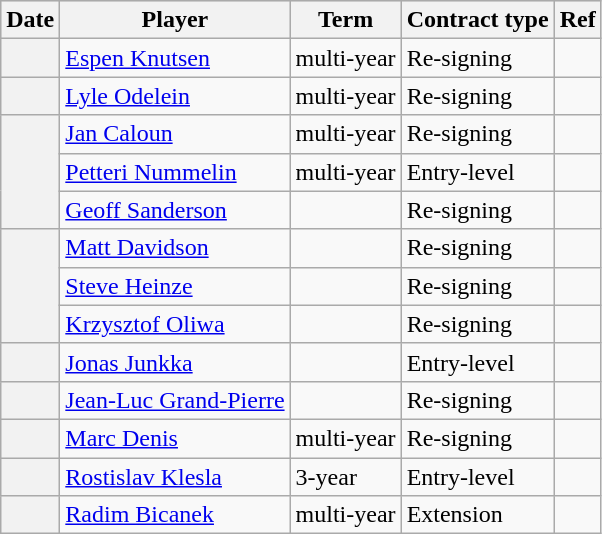<table class="wikitable plainrowheaders">
<tr style="background:#ddd; text-align:center;">
<th>Date</th>
<th>Player</th>
<th>Term</th>
<th>Contract type</th>
<th>Ref</th>
</tr>
<tr>
<th scope="row"></th>
<td><a href='#'>Espen Knutsen</a></td>
<td>multi-year</td>
<td>Re-signing</td>
<td></td>
</tr>
<tr>
<th scope="row"></th>
<td><a href='#'>Lyle Odelein</a></td>
<td>multi-year</td>
<td>Re-signing</td>
<td></td>
</tr>
<tr>
<th scope="row" rowspan=3></th>
<td><a href='#'>Jan Caloun</a></td>
<td>multi-year</td>
<td>Re-signing</td>
<td></td>
</tr>
<tr>
<td><a href='#'>Petteri Nummelin</a></td>
<td>multi-year</td>
<td>Entry-level</td>
<td></td>
</tr>
<tr>
<td><a href='#'>Geoff Sanderson</a></td>
<td></td>
<td>Re-signing</td>
<td></td>
</tr>
<tr>
<th scope="row" rowspan=3></th>
<td><a href='#'>Matt Davidson</a></td>
<td></td>
<td>Re-signing</td>
<td></td>
</tr>
<tr>
<td><a href='#'>Steve Heinze</a></td>
<td></td>
<td>Re-signing</td>
<td></td>
</tr>
<tr>
<td><a href='#'>Krzysztof Oliwa</a></td>
<td></td>
<td>Re-signing</td>
<td></td>
</tr>
<tr>
<th scope="row"></th>
<td><a href='#'>Jonas Junkka</a></td>
<td></td>
<td>Entry-level</td>
<td></td>
</tr>
<tr>
<th scope="row"></th>
<td><a href='#'>Jean-Luc Grand-Pierre</a></td>
<td></td>
<td>Re-signing</td>
<td></td>
</tr>
<tr>
<th scope="row"></th>
<td><a href='#'>Marc Denis</a></td>
<td>multi-year</td>
<td>Re-signing</td>
<td></td>
</tr>
<tr>
<th scope="row"></th>
<td><a href='#'>Rostislav Klesla</a></td>
<td>3-year</td>
<td>Entry-level</td>
<td></td>
</tr>
<tr>
<th scope="row"></th>
<td><a href='#'>Radim Bicanek</a></td>
<td>multi-year</td>
<td>Extension</td>
<td></td>
</tr>
</table>
